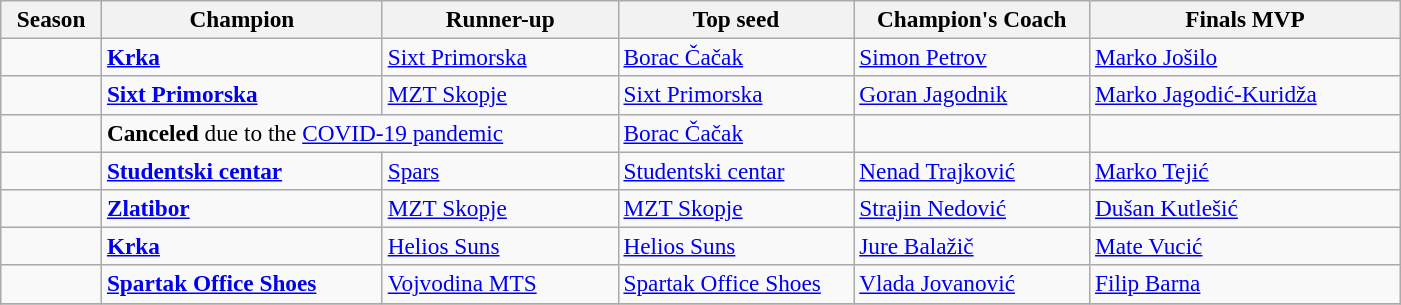<table class="wikitable" style="font-size: 97%; text-align: left;">
<tr>
<th width=60>Season</th>
<th width=180>Champion</th>
<th width=150>Runner-up</th>
<th width=150>Top seed</th>
<th width=150>Champion's Coach</th>
<th width=200>Finals MVP</th>
</tr>
<tr>
<td></td>
<td> <strong><a href='#'>Krka</a></strong></td>
<td> <a href='#'>Sixt Primorska</a></td>
<td> <a href='#'>Borac Čačak</a></td>
<td> <a href='#'>Simon Petrov</a></td>
<td> <a href='#'>Marko Jošilo</a></td>
</tr>
<tr>
<td></td>
<td> <strong><a href='#'>Sixt Primorska</a></strong></td>
<td> <a href='#'>MZT Skopje</a></td>
<td> <a href='#'>Sixt Primorska</a></td>
<td> <a href='#'>Goran Jagodnik</a></td>
<td> <a href='#'>Marko Jagodić-Kuridža</a></td>
</tr>
<tr>
<td></td>
<td colspan=2><strong>Canceled</strong> due to the <a href='#'>COVID-19 pandemic</a></td>
<td> <a href='#'>Borac Čačak</a></td>
<td></td>
<td></td>
</tr>
<tr>
<td></td>
<td> <strong><a href='#'>Studentski centar</a></strong></td>
<td> <a href='#'>Spars</a></td>
<td> <a href='#'>Studentski centar</a></td>
<td> <a href='#'>Nenad Trajković</a></td>
<td> <a href='#'>Marko Tejić</a></td>
</tr>
<tr>
<td></td>
<td> <strong><a href='#'>Zlatibor</a></strong></td>
<td> <a href='#'>MZT Skopje</a></td>
<td> <a href='#'>MZT Skopje</a></td>
<td> <a href='#'>Strajin Nedović</a></td>
<td> <a href='#'>Dušan Kutlešić</a></td>
</tr>
<tr>
<td></td>
<td> <strong><a href='#'>Krka</a></strong></td>
<td> <a href='#'>Helios Suns</a></td>
<td> <a href='#'>Helios Suns</a></td>
<td> <a href='#'>Jure Balažič</a></td>
<td> <a href='#'>Mate Vucić</a></td>
</tr>
<tr>
<td></td>
<td> <strong><a href='#'>Spartak Office Shoes</a></strong></td>
<td> <a href='#'>Vojvodina MTS</a></td>
<td> <a href='#'>Spartak Office Shoes</a></td>
<td> <a href='#'>Vlada Jovanović</a></td>
<td> <a href='#'>Filip Barna</a></td>
</tr>
<tr>
</tr>
</table>
